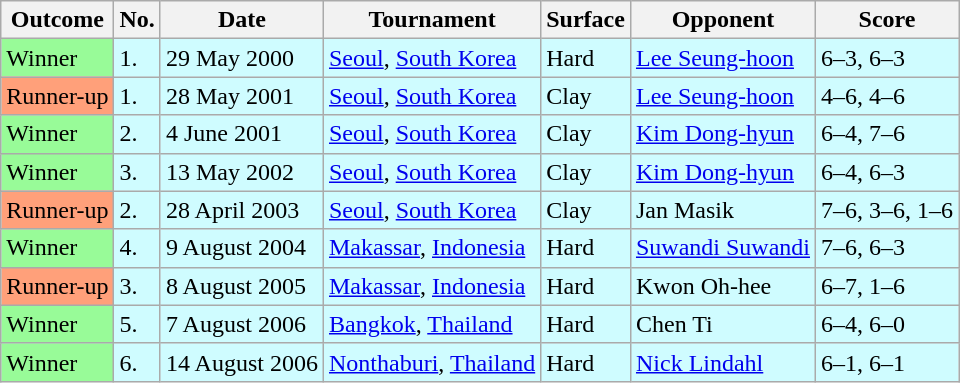<table class="wikitable">
<tr>
<th>Outcome</th>
<th>No.</th>
<th>Date</th>
<th>Tournament</th>
<th>Surface</th>
<th>Opponent</th>
<th>Score</th>
</tr>
<tr bgcolor="CFFCFF">
<td bgcolor=98FB98>Winner</td>
<td>1.</td>
<td>29 May 2000</td>
<td><a href='#'>Seoul</a>, <a href='#'>South Korea</a></td>
<td>Hard</td>
<td> <a href='#'>Lee Seung-hoon</a></td>
<td>6–3, 6–3</td>
</tr>
<tr bgcolor="CFFCFF">
<td bgcolor=#FFA07A>Runner-up</td>
<td>1.</td>
<td>28 May 2001</td>
<td><a href='#'>Seoul</a>, <a href='#'>South Korea</a></td>
<td>Clay</td>
<td> <a href='#'>Lee Seung-hoon</a></td>
<td>4–6, 4–6</td>
</tr>
<tr bgcolor="CFFCFF">
<td bgcolor=98FB98>Winner</td>
<td>2.</td>
<td>4 June 2001</td>
<td><a href='#'>Seoul</a>, <a href='#'>South Korea</a></td>
<td>Clay</td>
<td> <a href='#'>Kim Dong-hyun</a></td>
<td>6–4, 7–6</td>
</tr>
<tr bgcolor="CFFCFF">
<td bgcolor=98FB98>Winner</td>
<td>3.</td>
<td>13 May 2002</td>
<td><a href='#'>Seoul</a>, <a href='#'>South Korea</a></td>
<td>Clay</td>
<td> <a href='#'>Kim Dong-hyun</a></td>
<td>6–4, 6–3</td>
</tr>
<tr bgcolor="CFFCFF">
<td bgcolor=#FFA07A>Runner-up</td>
<td>2.</td>
<td>28 April 2003</td>
<td><a href='#'>Seoul</a>, <a href='#'>South Korea</a></td>
<td>Clay</td>
<td> Jan Masik</td>
<td>7–6, 3–6, 1–6</td>
</tr>
<tr bgcolor="CFFCFF">
<td bgcolor=98FB98>Winner</td>
<td>4.</td>
<td>9 August 2004</td>
<td><a href='#'>Makassar</a>, <a href='#'>Indonesia</a></td>
<td>Hard</td>
<td> <a href='#'>Suwandi Suwandi</a></td>
<td>7–6, 6–3</td>
</tr>
<tr bgcolor="CFFCFF">
<td bgcolor=#FFA07A>Runner-up</td>
<td>3.</td>
<td>8 August 2005</td>
<td><a href='#'>Makassar</a>, <a href='#'>Indonesia</a></td>
<td>Hard</td>
<td> Kwon Oh-hee</td>
<td>6–7, 1–6</td>
</tr>
<tr bgcolor="CFFCFF">
<td bgcolor=98FB98>Winner</td>
<td>5.</td>
<td>7 August 2006</td>
<td><a href='#'>Bangkok</a>, <a href='#'>Thailand</a></td>
<td>Hard</td>
<td> Chen Ti</td>
<td>6–4, 6–0</td>
</tr>
<tr bgcolor="CFFCFF">
<td bgcolor=98FB98>Winner</td>
<td>6.</td>
<td>14 August 2006</td>
<td><a href='#'>Nonthaburi</a>, <a href='#'>Thailand</a></td>
<td>Hard</td>
<td> <a href='#'>Nick Lindahl</a></td>
<td>6–1, 6–1</td>
</tr>
</table>
